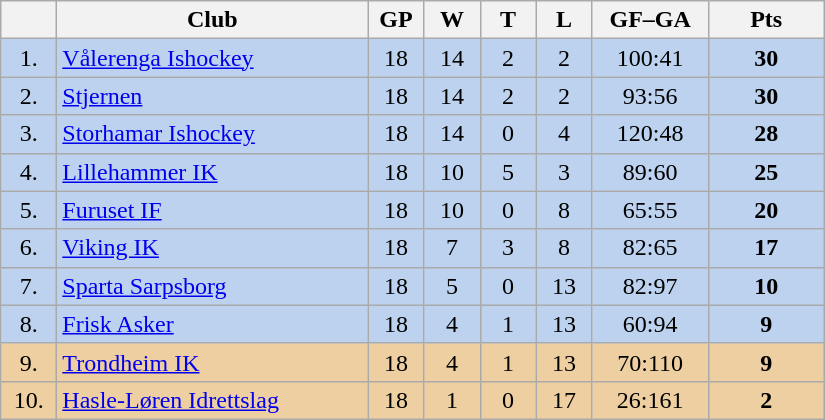<table class="wikitable">
<tr>
<th width="30"></th>
<th width="200">Club</th>
<th width="30">GP</th>
<th width="30">W</th>
<th width="30">T</th>
<th width="30">L</th>
<th width="70">GF–GA</th>
<th width="70">Pts</th>
</tr>
<tr bgcolor="#BCD2EE" align="center">
<td>1.</td>
<td align="left"><a href='#'>Vålerenga Ishockey</a></td>
<td>18</td>
<td>14</td>
<td>2</td>
<td>2</td>
<td>100:41</td>
<td><strong>30</strong></td>
</tr>
<tr bgcolor="#BCD2EE" align="center">
<td>2.</td>
<td align="left"><a href='#'>Stjernen</a></td>
<td>18</td>
<td>14</td>
<td>2</td>
<td>2</td>
<td>93:56</td>
<td><strong>30</strong></td>
</tr>
<tr bgcolor="#BCD2EE" align="center">
<td>3.</td>
<td align="left"><a href='#'>Storhamar Ishockey</a></td>
<td>18</td>
<td>14</td>
<td>0</td>
<td>4</td>
<td>120:48</td>
<td><strong>28</strong></td>
</tr>
<tr bgcolor="#BCD2EE" align="center">
<td>4.</td>
<td align="left"><a href='#'>Lillehammer IK</a></td>
<td>18</td>
<td>10</td>
<td>5</td>
<td>3</td>
<td>89:60</td>
<td><strong>25</strong></td>
</tr>
<tr bgcolor="#BCD2EE" align="center">
<td>5.</td>
<td align="left"><a href='#'>Furuset IF</a></td>
<td>18</td>
<td>10</td>
<td>0</td>
<td>8</td>
<td>65:55</td>
<td><strong>20</strong></td>
</tr>
<tr bgcolor="#BCD2EE" align="center">
<td>6.</td>
<td align="left"><a href='#'>Viking IK</a></td>
<td>18</td>
<td>7</td>
<td>3</td>
<td>8</td>
<td>82:65</td>
<td><strong>17</strong></td>
</tr>
<tr bgcolor="#BCD2EE" align="center">
<td>7.</td>
<td align="left"><a href='#'>Sparta Sarpsborg</a></td>
<td>18</td>
<td>5</td>
<td>0</td>
<td>13</td>
<td>82:97</td>
<td><strong>10</strong></td>
</tr>
<tr bgcolor="#BCD2EE" align="center">
<td>8.</td>
<td align="left"><a href='#'>Frisk Asker</a></td>
<td>18</td>
<td>4</td>
<td>1</td>
<td>13</td>
<td>60:94</td>
<td><strong>9</strong></td>
</tr>
<tr bgcolor="#EECFA1" align="center">
<td>9.</td>
<td align="left"><a href='#'>Trondheim IK</a></td>
<td>18</td>
<td>4</td>
<td>1</td>
<td>13</td>
<td>70:110</td>
<td><strong>9</strong></td>
</tr>
<tr bgcolor="#EECFA1" align="center">
<td>10.</td>
<td align="left"><a href='#'>Hasle-Løren Idrettslag</a></td>
<td>18</td>
<td>1</td>
<td>0</td>
<td>17</td>
<td>26:161</td>
<td><strong>2</strong></td>
</tr>
</table>
